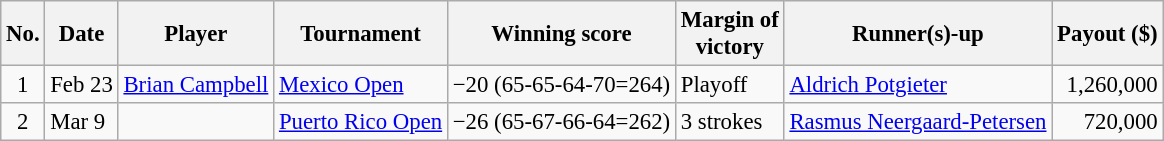<table class="wikitable" style="font-size:95%;">
<tr>
<th>No.</th>
<th>Date</th>
<th>Player</th>
<th>Tournament</th>
<th>Winning score</th>
<th>Margin of<br>victory</th>
<th>Runner(s)-up</th>
<th>Payout ($)</th>
</tr>
<tr>
<td align=center>1</td>
<td>Feb 23</td>
<td> <a href='#'>Brian Campbell</a></td>
<td><a href='#'>Mexico Open</a></td>
<td>−20 (65-65-64-70=264)</td>
<td>Playoff</td>
<td> <a href='#'>Aldrich Potgieter</a></td>
<td align=right>1,260,000</td>
</tr>
<tr>
<td align=center>2</td>
<td>Mar 9</td>
<td> </td>
<td><a href='#'>Puerto Rico Open</a></td>
<td>−26 (65-67-66-64=262)</td>
<td>3 strokes</td>
<td> <a href='#'>Rasmus Neergaard-Petersen</a></td>
<td align=right>720,000</td>
</tr>
</table>
